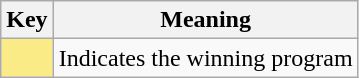<table class="wikitable">
<tr>
<th scope="col" width=%>Key</th>
<th scope="col" width=%>Meaning</th>
</tr>
<tr>
<td style="background:#FAEB86"></td>
<td>Indicates the winning program</td>
</tr>
</table>
